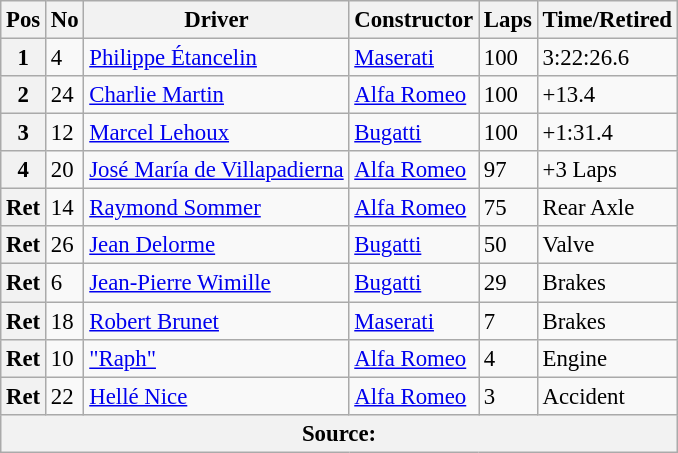<table class="wikitable" style="font-size: 95%">
<tr>
<th>Pos</th>
<th>No</th>
<th>Driver</th>
<th>Constructor</th>
<th>Laps</th>
<th>Time/Retired</th>
</tr>
<tr>
<th>1</th>
<td>4</td>
<td> <a href='#'>Philippe Étancelin</a></td>
<td><a href='#'>Maserati</a></td>
<td>100</td>
<td>3:22:26.6</td>
</tr>
<tr>
<th>2</th>
<td>24</td>
<td> <a href='#'>Charlie Martin</a></td>
<td><a href='#'>Alfa Romeo</a></td>
<td>100</td>
<td>+13.4</td>
</tr>
<tr>
<th>3</th>
<td>12</td>
<td> <a href='#'>Marcel Lehoux</a></td>
<td><a href='#'>Bugatti</a></td>
<td>100</td>
<td>+1:31.4</td>
</tr>
<tr>
<th>4</th>
<td>20</td>
<td> <a href='#'>José María de Villapadierna</a></td>
<td><a href='#'>Alfa Romeo</a></td>
<td>97</td>
<td>+3 Laps</td>
</tr>
<tr>
<th>Ret</th>
<td>14</td>
<td> <a href='#'>Raymond Sommer</a></td>
<td><a href='#'>Alfa Romeo</a></td>
<td>75</td>
<td>Rear Axle</td>
</tr>
<tr>
<th>Ret</th>
<td>26</td>
<td> <a href='#'>Jean Delorme</a></td>
<td><a href='#'>Bugatti</a></td>
<td>50</td>
<td>Valve</td>
</tr>
<tr>
<th>Ret</th>
<td>6</td>
<td> <a href='#'>Jean-Pierre Wimille</a></td>
<td><a href='#'>Bugatti</a></td>
<td>29</td>
<td>Brakes</td>
</tr>
<tr>
<th>Ret</th>
<td>18</td>
<td> <a href='#'>Robert Brunet</a></td>
<td><a href='#'>Maserati</a></td>
<td>7</td>
<td>Brakes</td>
</tr>
<tr>
<th>Ret</th>
<td>10</td>
<td> <a href='#'>"Raph"</a></td>
<td><a href='#'>Alfa Romeo</a></td>
<td>4</td>
<td>Engine</td>
</tr>
<tr>
<th>Ret</th>
<td>22</td>
<td> <a href='#'>Hellé Nice</a></td>
<td><a href='#'>Alfa Romeo</a></td>
<td>3</td>
<td>Accident</td>
</tr>
<tr>
<th colspan=6>Source:</th>
</tr>
</table>
